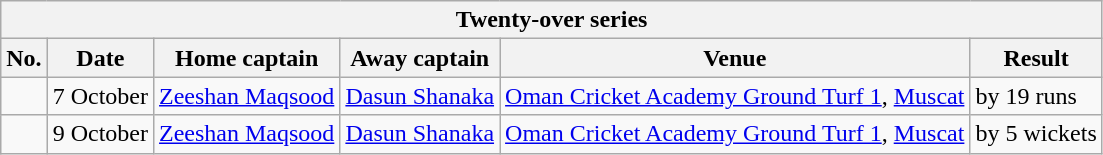<table class="wikitable">
<tr>
<th colspan="9">Twenty-over series</th>
</tr>
<tr>
<th>No.</th>
<th>Date</th>
<th>Home captain</th>
<th>Away captain</th>
<th>Venue</th>
<th>Result</th>
</tr>
<tr>
<td></td>
<td>7 October</td>
<td><a href='#'>Zeeshan Maqsood</a></td>
<td><a href='#'>Dasun Shanaka</a></td>
<td><a href='#'>Oman Cricket Academy Ground Turf 1</a>, <a href='#'>Muscat</a></td>
<td> by 19 runs</td>
</tr>
<tr>
<td></td>
<td>9 October</td>
<td><a href='#'>Zeeshan Maqsood</a></td>
<td><a href='#'>Dasun Shanaka</a></td>
<td><a href='#'>Oman Cricket Academy Ground Turf 1</a>, <a href='#'>Muscat</a></td>
<td> by 5 wickets</td>
</tr>
</table>
